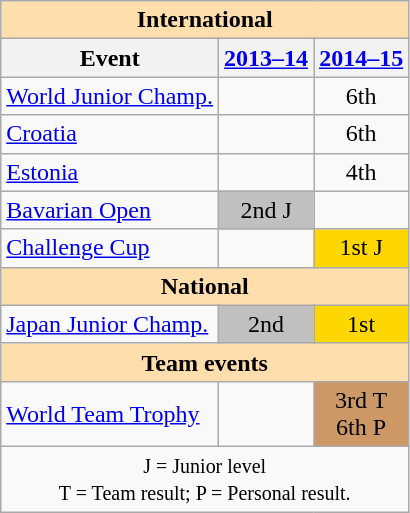<table class="wikitable" style="text-align:center">
<tr>
<th style="background-color: #ffdead; " colspan=3 align=center>International</th>
</tr>
<tr>
<th>Event</th>
<th><a href='#'>2013–14</a></th>
<th><a href='#'>2014–15</a></th>
</tr>
<tr>
<td align=left><a href='#'>World Junior Champ.</a></td>
<td></td>
<td>6th</td>
</tr>
<tr>
<td align=left> <a href='#'>Croatia</a></td>
<td></td>
<td>6th</td>
</tr>
<tr>
<td align=left> <a href='#'>Estonia</a></td>
<td></td>
<td>4th</td>
</tr>
<tr>
<td align=left><a href='#'>Bavarian Open</a></td>
<td bgcolor=silver>2nd J</td>
<td></td>
</tr>
<tr>
<td align=left><a href='#'>Challenge Cup</a></td>
<td></td>
<td bgcolor=gold>1st J</td>
</tr>
<tr>
<th style="background-color: #ffdead; " colspan=3 align=center>National</th>
</tr>
<tr>
<td align=left><a href='#'>Japan Junior Champ.</a></td>
<td bgcolor=silver>2nd</td>
<td bgcolor=gold>1st</td>
</tr>
<tr>
<th style="background-color: #ffdead; " colspan=3 align=center>Team events</th>
</tr>
<tr>
<td align=left><a href='#'>World Team Trophy</a></td>
<td></td>
<td bgcolor=cc9966>3rd T <br> 6th P</td>
</tr>
<tr>
<td colspan=3 align=center><small> J = Junior level <br> T = Team result; P = Personal result. </small></td>
</tr>
</table>
